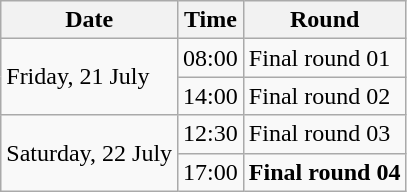<table class="wikitable">
<tr>
<th>Date</th>
<th>Time</th>
<th>Round</th>
</tr>
<tr>
<td rowspan=2>Friday, 21 July</td>
<td>08:00</td>
<td>Final round 01</td>
</tr>
<tr>
<td>14:00</td>
<td>Final round 02</td>
</tr>
<tr>
<td rowspan=2>Saturday, 22 July</td>
<td>12:30</td>
<td>Final round 03</td>
</tr>
<tr>
<td>17:00</td>
<td><strong>Final round 04</strong></td>
</tr>
</table>
